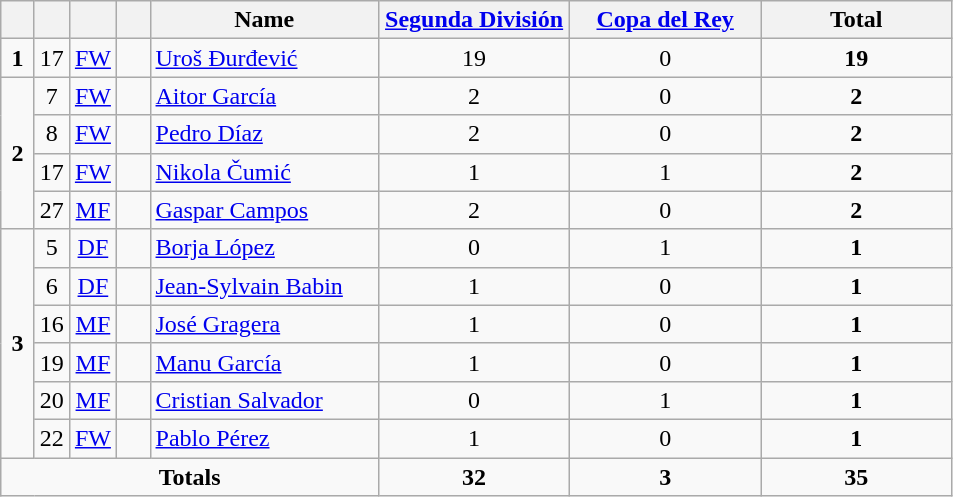<table class="wikitable" style="text-align:center">
<tr>
<th width=15></th>
<th width=15></th>
<th width=15></th>
<th width=15></th>
<th width=145>Name</th>
<th width=120><a href='#'>Segunda División</a></th>
<th width=120><a href='#'>Copa del Rey</a></th>
<th width=120>Total</th>
</tr>
<tr>
<td><strong>1</strong></td>
<td>17</td>
<td><a href='#'>FW</a></td>
<td></td>
<td align=left><a href='#'>Uroš Đurđević</a></td>
<td>19</td>
<td>0</td>
<td><strong>19</strong></td>
</tr>
<tr>
<td rowspan=4><strong>2</strong></td>
<td>7</td>
<td><a href='#'>FW</a></td>
<td></td>
<td align=left><a href='#'>Aitor García</a></td>
<td>2</td>
<td>0</td>
<td><strong>2</strong></td>
</tr>
<tr>
<td>8</td>
<td><a href='#'>FW</a></td>
<td></td>
<td align=left><a href='#'>Pedro Díaz</a></td>
<td>2</td>
<td>0</td>
<td><strong>2</strong></td>
</tr>
<tr>
<td>17</td>
<td><a href='#'>FW</a></td>
<td></td>
<td align=left><a href='#'>Nikola Čumić</a></td>
<td>1</td>
<td>1</td>
<td><strong>2</strong></td>
</tr>
<tr>
<td>27</td>
<td><a href='#'>MF</a></td>
<td></td>
<td align=left><a href='#'>Gaspar Campos</a></td>
<td>2</td>
<td>0</td>
<td><strong>2</strong></td>
</tr>
<tr>
<td rowspan=6><strong>3</strong></td>
<td>5</td>
<td><a href='#'>DF</a></td>
<td></td>
<td align=left><a href='#'>Borja López</a></td>
<td>0</td>
<td>1</td>
<td><strong>1</strong></td>
</tr>
<tr>
<td>6</td>
<td><a href='#'>DF</a></td>
<td></td>
<td align=left><a href='#'>Jean-Sylvain Babin</a></td>
<td>1</td>
<td>0</td>
<td><strong>1</strong></td>
</tr>
<tr>
<td>16</td>
<td><a href='#'>MF</a></td>
<td></td>
<td align=left><a href='#'>José Gragera</a></td>
<td>1</td>
<td>0</td>
<td><strong>1</strong></td>
</tr>
<tr>
<td>19</td>
<td><a href='#'>MF</a></td>
<td></td>
<td align=left><a href='#'>Manu García</a></td>
<td>1</td>
<td>0</td>
<td><strong>1</strong></td>
</tr>
<tr>
<td>20</td>
<td><a href='#'>MF</a></td>
<td></td>
<td align=left><a href='#'>Cristian Salvador</a></td>
<td>0</td>
<td>1</td>
<td><strong>1</strong></td>
</tr>
<tr>
<td>22</td>
<td><a href='#'>FW</a></td>
<td></td>
<td align=left><a href='#'>Pablo Pérez</a></td>
<td>1</td>
<td>0</td>
<td><strong>1</strong></td>
</tr>
<tr>
<td colspan=5><strong>Totals</strong></td>
<td><strong>32</strong></td>
<td><strong>3</strong></td>
<td><strong>35</strong></td>
</tr>
</table>
